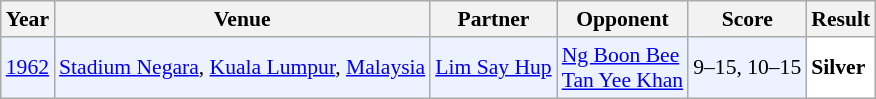<table class="sortable wikitable" style="font-size: 90%;">
<tr>
<th>Year</th>
<th>Venue</th>
<th>Partner</th>
<th>Opponent</th>
<th>Score</th>
<th>Result</th>
</tr>
<tr style="background:#ECF2FF">
<td align="center"><a href='#'>1962</a></td>
<td><a href='#'>Stadium Negara</a>, <a href='#'>Kuala Lumpur</a>, <a href='#'>Malaysia</a></td>
<td> <a href='#'>Lim Say Hup</a></td>
<td> <a href='#'>Ng Boon Bee</a><br> <a href='#'>Tan Yee Khan</a></td>
<td>9–15, 10–15</td>
<td style="text-align:left; background:white"> <strong>Silver</strong></td>
</tr>
</table>
